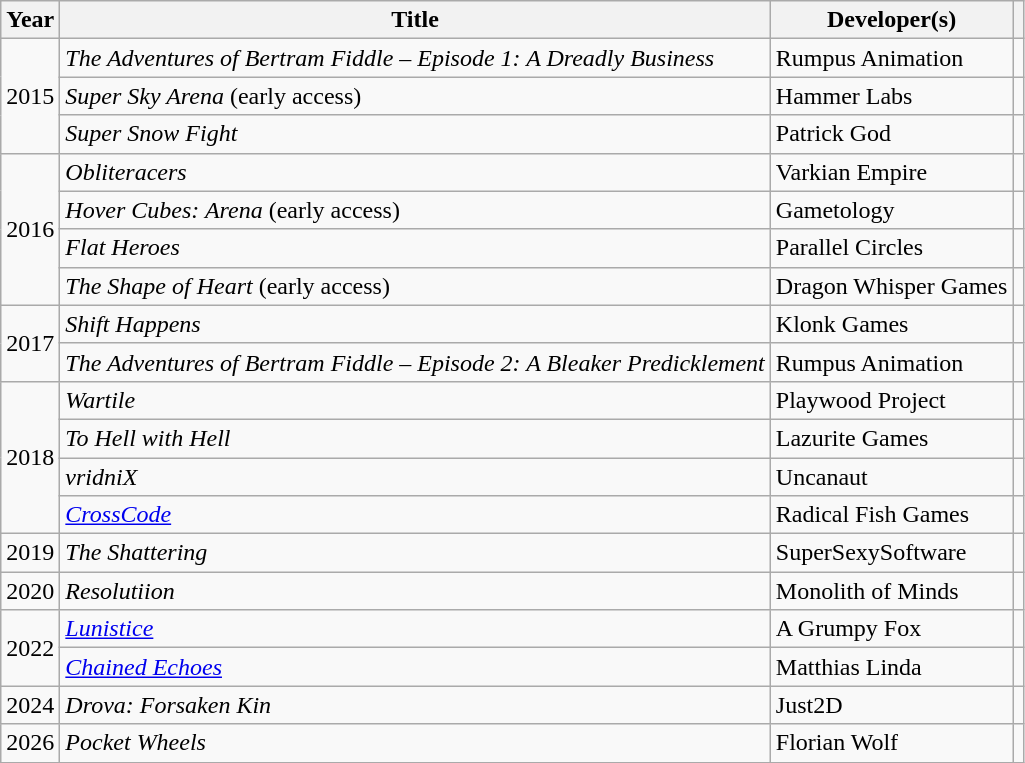<table class="wikitable sortable">
<tr>
<th>Year</th>
<th>Title</th>
<th>Developer(s)</th>
<th></th>
</tr>
<tr>
<td rowspan="3">2015</td>
<td><em>The Adventures of Bertram Fiddle – Episode 1: A Dreadly Business</em></td>
<td>Rumpus Animation</td>
<td></td>
</tr>
<tr>
<td><em>Super Sky Arena</em> (early access)</td>
<td>Hammer Labs</td>
<td></td>
</tr>
<tr>
<td><em>Super Snow Fight</em></td>
<td>Patrick God</td>
<td></td>
</tr>
<tr>
<td rowspan="4">2016</td>
<td><em>Obliteracers</em></td>
<td>Varkian Empire</td>
<td></td>
</tr>
<tr>
<td><em>Hover Cubes: Arena</em> (early access)</td>
<td>Gametology</td>
<td></td>
</tr>
<tr>
<td><em>Flat Heroes</em></td>
<td>Parallel Circles</td>
<td></td>
</tr>
<tr>
<td><em>The Shape of Heart</em> (early access)</td>
<td>Dragon Whisper Games</td>
<td></td>
</tr>
<tr>
<td rowspan="2">2017</td>
<td><em>Shift Happens</em></td>
<td>Klonk Games</td>
<td></td>
</tr>
<tr>
<td><em>The Adventures of Bertram Fiddle – Episode 2: A Bleaker Predicklement</em></td>
<td>Rumpus Animation</td>
<td></td>
</tr>
<tr>
<td rowspan="4">2018</td>
<td><em>Wartile</em></td>
<td>Playwood Project</td>
<td></td>
</tr>
<tr>
<td><em>To Hell with Hell</em></td>
<td>Lazurite Games</td>
<td></td>
</tr>
<tr>
<td><em>vridniX</em></td>
<td>Uncanaut</td>
<td></td>
</tr>
<tr>
<td><em><a href='#'>CrossCode</a></em></td>
<td>Radical Fish Games</td>
<td></td>
</tr>
<tr>
<td>2019</td>
<td><em>The Shattering</em></td>
<td>SuperSexySoftware</td>
<td></td>
</tr>
<tr>
<td>2020</td>
<td><em>Resolutiion</em></td>
<td>Monolith of Minds</td>
<td></td>
</tr>
<tr>
<td rowspan="2">2022</td>
<td><em><a href='#'>Lunistice</a></em></td>
<td>A Grumpy Fox</td>
<td></td>
</tr>
<tr>
<td><em><a href='#'>Chained Echoes</a></em></td>
<td>Matthias Linda</td>
<td></td>
</tr>
<tr>
<td>2024</td>
<td><em>Drova: Forsaken Kin</em></td>
<td>Just2D</td>
<td></td>
</tr>
<tr>
<td>2026</td>
<td><em>Pocket Wheels</em></td>
<td>Florian Wolf</td>
<td></td>
</tr>
</table>
